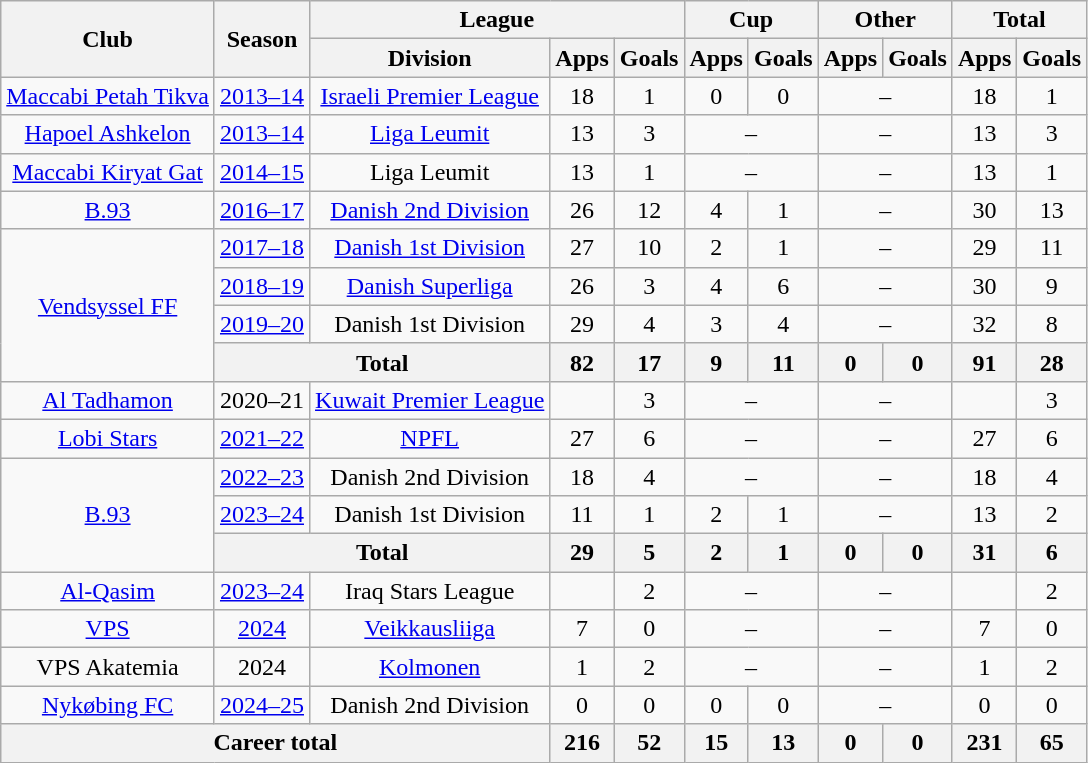<table class="wikitable" style="text-align:center">
<tr>
<th rowspan="2">Club</th>
<th rowspan="2">Season</th>
<th colspan="3">League</th>
<th colspan="2">Cup</th>
<th colspan="2">Other</th>
<th colspan="2">Total</th>
</tr>
<tr>
<th>Division</th>
<th>Apps</th>
<th>Goals</th>
<th>Apps</th>
<th>Goals</th>
<th>Apps</th>
<th>Goals</th>
<th>Apps</th>
<th>Goals</th>
</tr>
<tr>
<td><a href='#'>Maccabi Petah Tikva</a></td>
<td><a href='#'>2013–14</a></td>
<td><a href='#'>Israeli Premier League</a></td>
<td>18</td>
<td>1</td>
<td>0</td>
<td>0</td>
<td colspan=2>–</td>
<td>18</td>
<td>1</td>
</tr>
<tr>
<td><a href='#'>Hapoel Ashkelon</a></td>
<td><a href='#'>2013–14</a></td>
<td><a href='#'>Liga Leumit</a></td>
<td>13</td>
<td>3</td>
<td colspan=2>–</td>
<td colspan=2>–</td>
<td>13</td>
<td>3</td>
</tr>
<tr>
<td><a href='#'>Maccabi Kiryat Gat</a></td>
<td><a href='#'>2014–15</a></td>
<td>Liga Leumit</td>
<td>13</td>
<td>1</td>
<td colspan=2>–</td>
<td colspan=2>–</td>
<td>13</td>
<td>1</td>
</tr>
<tr>
<td><a href='#'>B.93</a></td>
<td><a href='#'>2016–17</a></td>
<td><a href='#'>Danish 2nd Division</a></td>
<td>26</td>
<td>12</td>
<td>4</td>
<td>1</td>
<td colspan=2>–</td>
<td>30</td>
<td>13</td>
</tr>
<tr>
<td rowspan=4><a href='#'>Vendsyssel FF</a></td>
<td><a href='#'>2017–18</a></td>
<td><a href='#'>Danish 1st Division</a></td>
<td>27</td>
<td>10</td>
<td>2</td>
<td>1</td>
<td colspan=2>–</td>
<td>29</td>
<td>11</td>
</tr>
<tr>
<td><a href='#'>2018–19</a></td>
<td><a href='#'>Danish Superliga</a></td>
<td>26</td>
<td>3</td>
<td>4</td>
<td>6</td>
<td colspan=2>–</td>
<td>30</td>
<td>9</td>
</tr>
<tr>
<td><a href='#'>2019–20</a></td>
<td>Danish 1st Division</td>
<td>29</td>
<td>4</td>
<td>3</td>
<td>4</td>
<td colspan=2>–</td>
<td>32</td>
<td>8</td>
</tr>
<tr>
<th colspan=2>Total</th>
<th>82</th>
<th>17</th>
<th>9</th>
<th>11</th>
<th>0</th>
<th>0</th>
<th>91</th>
<th>28</th>
</tr>
<tr>
<td><a href='#'>Al Tadhamon</a></td>
<td>2020–21</td>
<td><a href='#'>Kuwait Premier League</a></td>
<td></td>
<td>3</td>
<td colspan=2>–</td>
<td colspan=2>–</td>
<td></td>
<td>3</td>
</tr>
<tr>
<td><a href='#'>Lobi Stars</a></td>
<td><a href='#'>2021–22</a></td>
<td><a href='#'>NPFL</a></td>
<td>27</td>
<td>6</td>
<td colspan=2>–</td>
<td colspan=2>–</td>
<td>27</td>
<td>6</td>
</tr>
<tr>
<td rowspan=3><a href='#'>B.93</a></td>
<td><a href='#'>2022–23</a></td>
<td>Danish 2nd Division</td>
<td>18</td>
<td>4</td>
<td colspan=2>–</td>
<td colspan=2>–</td>
<td>18</td>
<td>4</td>
</tr>
<tr>
<td><a href='#'>2023–24</a></td>
<td>Danish 1st Division</td>
<td>11</td>
<td>1</td>
<td>2</td>
<td>1</td>
<td colspan=2>–</td>
<td>13</td>
<td>2</td>
</tr>
<tr>
<th colspan=2>Total</th>
<th>29</th>
<th>5</th>
<th>2</th>
<th>1</th>
<th>0</th>
<th>0</th>
<th>31</th>
<th>6</th>
</tr>
<tr>
<td><a href='#'>Al-Qasim</a></td>
<td><a href='#'>2023–24</a></td>
<td>Iraq Stars League</td>
<td></td>
<td>2</td>
<td colspan=2>–</td>
<td colspan=2>–</td>
<td></td>
<td>2</td>
</tr>
<tr>
<td><a href='#'>VPS</a></td>
<td><a href='#'>2024</a></td>
<td><a href='#'>Veikkausliiga</a></td>
<td>7</td>
<td>0</td>
<td colspan=2>–</td>
<td colspan=2>–</td>
<td>7</td>
<td>0</td>
</tr>
<tr>
<td>VPS Akatemia</td>
<td>2024</td>
<td><a href='#'>Kolmonen</a></td>
<td>1</td>
<td>2</td>
<td colspan=2>–</td>
<td colspan=2>–</td>
<td>1</td>
<td>2</td>
</tr>
<tr>
<td><a href='#'>Nykøbing FC</a></td>
<td><a href='#'>2024–25</a></td>
<td>Danish 2nd Division</td>
<td>0</td>
<td>0</td>
<td>0</td>
<td>0</td>
<td colspan=2>–</td>
<td>0</td>
<td>0</td>
</tr>
<tr>
<th colspan="3">Career total</th>
<th>216</th>
<th>52</th>
<th>15</th>
<th>13</th>
<th>0</th>
<th>0</th>
<th>231</th>
<th>65</th>
</tr>
</table>
